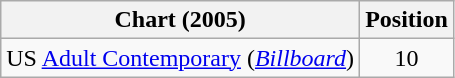<table class="wikitable">
<tr>
<th scope="col">Chart (2005)</th>
<th scope="col">Position</th>
</tr>
<tr>
<td>US <a href='#'>Adult Contemporary</a> (<em><a href='#'>Billboard</a></em>)</td>
<td align="center">10</td>
</tr>
</table>
